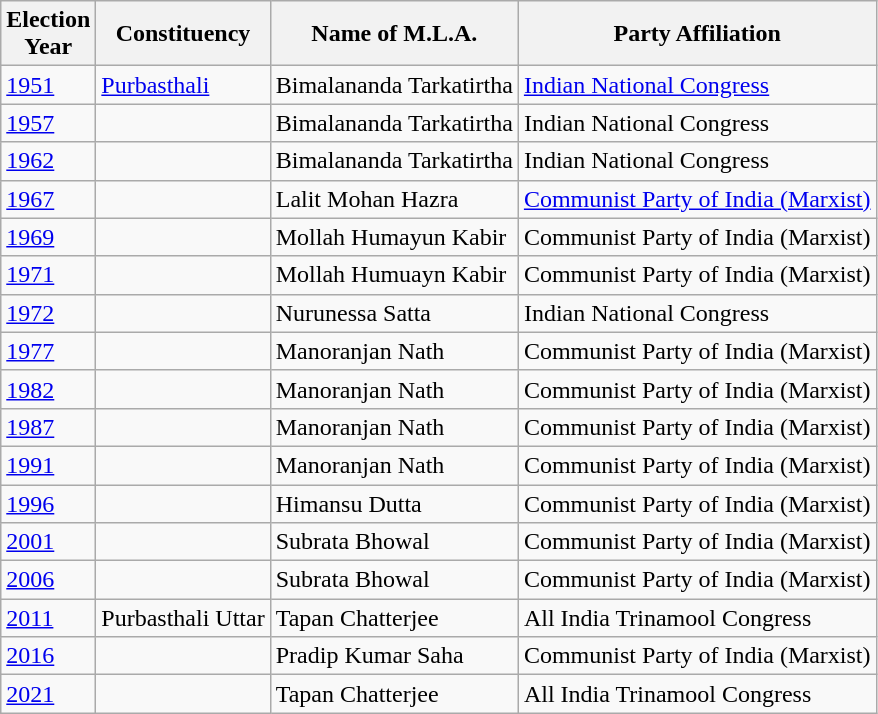<table class="wikitable sortable"ìÍĦĤĠčw>
<tr>
<th>Election<br> Year</th>
<th>Constituency</th>
<th>Name of M.L.A.</th>
<th>Party Affiliation</th>
</tr>
<tr>
<td><a href='#'>1951</a></td>
<td><a href='#'>Purbasthali</a></td>
<td>Bimalananda Tarkatirtha</td>
<td><a href='#'>Indian National Congress</a></td>
</tr>
<tr>
<td><a href='#'>1957</a></td>
<td></td>
<td>Bimalananda Tarkatirtha</td>
<td>Indian National Congress</td>
</tr>
<tr>
<td><a href='#'>1962</a></td>
<td></td>
<td>Bimalananda Tarkatirtha</td>
<td>Indian National Congress</td>
</tr>
<tr>
<td><a href='#'>1967</a></td>
<td></td>
<td>Lalit Mohan Hazra</td>
<td><a href='#'>Communist Party of India (Marxist)</a></td>
</tr>
<tr>
<td><a href='#'>1969</a></td>
<td></td>
<td>Mollah Humayun Kabir</td>
<td>Communist Party of India (Marxist)</td>
</tr>
<tr>
<td><a href='#'>1971</a></td>
<td></td>
<td>Mollah Humuayn Kabir</td>
<td>Communist Party of India (Marxist)</td>
</tr>
<tr>
<td><a href='#'>1972</a></td>
<td></td>
<td>Nurunessa Satta</td>
<td>Indian National Congress</td>
</tr>
<tr>
<td><a href='#'>1977</a></td>
<td></td>
<td>Manoranjan Nath</td>
<td>Communist Party of India (Marxist)</td>
</tr>
<tr>
<td><a href='#'>1982</a></td>
<td></td>
<td>Manoranjan Nath</td>
<td>Communist Party of India (Marxist)</td>
</tr>
<tr>
<td><a href='#'>1987</a></td>
<td></td>
<td>Manoranjan Nath</td>
<td>Communist Party of India (Marxist)</td>
</tr>
<tr>
<td><a href='#'>1991</a></td>
<td></td>
<td>Manoranjan Nath</td>
<td>Communist Party of India (Marxist)</td>
</tr>
<tr>
<td><a href='#'>1996</a></td>
<td></td>
<td>Himansu Dutta</td>
<td>Communist Party of India (Marxist)</td>
</tr>
<tr>
<td><a href='#'>2001</a></td>
<td></td>
<td>Subrata Bhowal</td>
<td>Communist Party of India (Marxist)</td>
</tr>
<tr>
<td><a href='#'>2006</a></td>
<td></td>
<td>Subrata Bhowal</td>
<td>Communist Party of India (Marxist)</td>
</tr>
<tr>
<td><a href='#'>2011</a></td>
<td>Purbasthali Uttar</td>
<td>Tapan Chatterjee</td>
<td>All India Trinamool Congress</td>
</tr>
<tr>
<td><a href='#'>2016</a></td>
<td></td>
<td>Pradip Kumar Saha</td>
<td>Communist Party of India (Marxist)</td>
</tr>
<tr>
<td><a href='#'>2021</a></td>
<td></td>
<td>Tapan Chatterjee</td>
<td>All India Trinamool Congress </td>
</tr>
</table>
